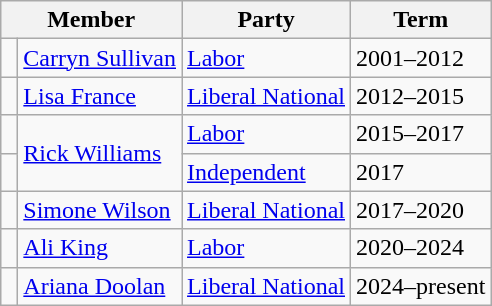<table class="wikitable">
<tr>
<th colspan="2">Member</th>
<th>Party</th>
<th>Term</th>
</tr>
<tr>
<td> </td>
<td><a href='#'>Carryn Sullivan</a></td>
<td><a href='#'>Labor</a></td>
<td>2001–2012</td>
</tr>
<tr>
<td> </td>
<td><a href='#'>Lisa France</a></td>
<td><a href='#'>Liberal National</a></td>
<td>2012–2015</td>
</tr>
<tr>
<td> </td>
<td rowspan="2"><a href='#'>Rick Williams</a></td>
<td><a href='#'>Labor</a></td>
<td>2015–2017</td>
</tr>
<tr>
<td> </td>
<td><a href='#'>Independent</a></td>
<td>2017</td>
</tr>
<tr>
<td> </td>
<td><a href='#'>Simone Wilson</a></td>
<td><a href='#'>Liberal National</a></td>
<td>2017–2020</td>
</tr>
<tr>
<td> </td>
<td><a href='#'>Ali King</a></td>
<td><a href='#'>Labor</a></td>
<td>2020–2024</td>
</tr>
<tr>
<td> </td>
<td><a href='#'>Ariana Doolan</a></td>
<td><a href='#'>Liberal National</a></td>
<td>2024–present</td>
</tr>
</table>
